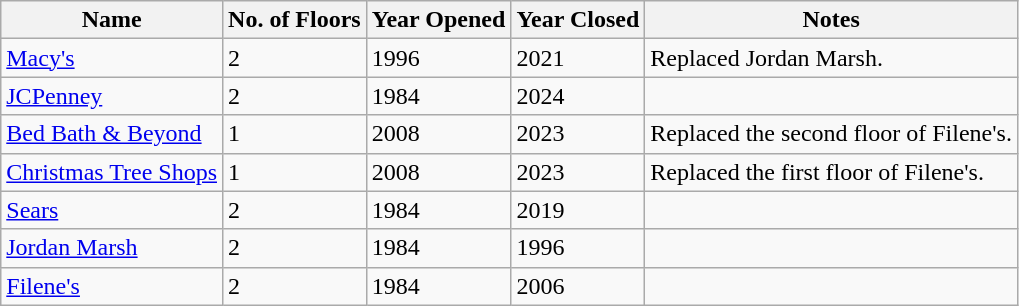<table class="wikitable sortable">
<tr>
<th>Name</th>
<th>No. of Floors</th>
<th>Year Opened</th>
<th>Year Closed</th>
<th>Notes</th>
</tr>
<tr>
<td><a href='#'>Macy's</a></td>
<td>2</td>
<td>1996</td>
<td>2021</td>
<td>Replaced Jordan Marsh.</td>
</tr>
<tr>
<td><a href='#'>JCPenney</a></td>
<td>2</td>
<td>1984</td>
<td>2024</td>
<td></td>
</tr>
<tr>
<td><a href='#'>Bed Bath & Beyond</a></td>
<td>1</td>
<td>2008</td>
<td>2023</td>
<td>Replaced the second floor of Filene's.</td>
</tr>
<tr>
<td><a href='#'>Christmas Tree Shops</a></td>
<td>1</td>
<td>2008</td>
<td>2023</td>
<td>Replaced the first floor of Filene's.</td>
</tr>
<tr>
<td><a href='#'>Sears</a></td>
<td>2</td>
<td>1984</td>
<td>2019</td>
<td></td>
</tr>
<tr>
<td><a href='#'>Jordan Marsh</a></td>
<td>2</td>
<td>1984</td>
<td>1996</td>
<td></td>
</tr>
<tr>
<td><a href='#'>Filene's</a></td>
<td>2</td>
<td>1984</td>
<td>2006</td>
<td></td>
</tr>
</table>
